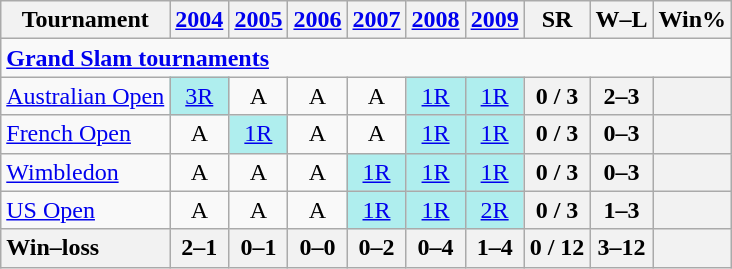<table class=wikitable style=text-align:center>
<tr>
<th>Tournament</th>
<th><a href='#'>2004</a></th>
<th><a href='#'>2005</a></th>
<th><a href='#'>2006</a></th>
<th><a href='#'>2007</a></th>
<th><a href='#'>2008</a></th>
<th><a href='#'>2009</a></th>
<th>SR</th>
<th>W–L</th>
<th>Win%</th>
</tr>
<tr>
<td colspan=25 style=text-align:left><a href='#'><strong>Grand Slam tournaments</strong></a></td>
</tr>
<tr>
<td align=left><a href='#'>Australian Open</a></td>
<td bgcolor=afeeee><a href='#'>3R</a></td>
<td>A</td>
<td>A</td>
<td>A</td>
<td bgcolor=afeeee><a href='#'>1R</a></td>
<td bgcolor=afeeee><a href='#'>1R</a></td>
<th>0 / 3</th>
<th>2–3</th>
<th></th>
</tr>
<tr>
<td align=left><a href='#'>French Open</a></td>
<td>A</td>
<td bgcolor=afeeee><a href='#'>1R</a></td>
<td>A</td>
<td>A</td>
<td bgcolor=afeeee><a href='#'>1R</a></td>
<td bgcolor=afeeee><a href='#'>1R</a></td>
<th>0 / 3</th>
<th>0–3</th>
<th></th>
</tr>
<tr>
<td align=left><a href='#'>Wimbledon</a></td>
<td>A</td>
<td>A</td>
<td>A</td>
<td bgcolor=afeeee><a href='#'>1R</a></td>
<td bgcolor=afeeee><a href='#'>1R</a></td>
<td bgcolor=afeeee><a href='#'>1R</a></td>
<th>0 / 3</th>
<th>0–3</th>
<th></th>
</tr>
<tr>
<td align=left><a href='#'>US Open</a></td>
<td>A</td>
<td>A</td>
<td>A</td>
<td bgcolor=afeeee><a href='#'>1R</a></td>
<td bgcolor=afeeee><a href='#'>1R</a></td>
<td bgcolor=afeeee><a href='#'>2R</a></td>
<th>0 / 3</th>
<th>1–3</th>
<th></th>
</tr>
<tr>
<th style=text-align:left><strong>Win–loss</strong></th>
<th>2–1</th>
<th>0–1</th>
<th>0–0</th>
<th>0–2</th>
<th>0–4</th>
<th>1–4</th>
<th>0 / 12</th>
<th>3–12</th>
<th></th>
</tr>
</table>
